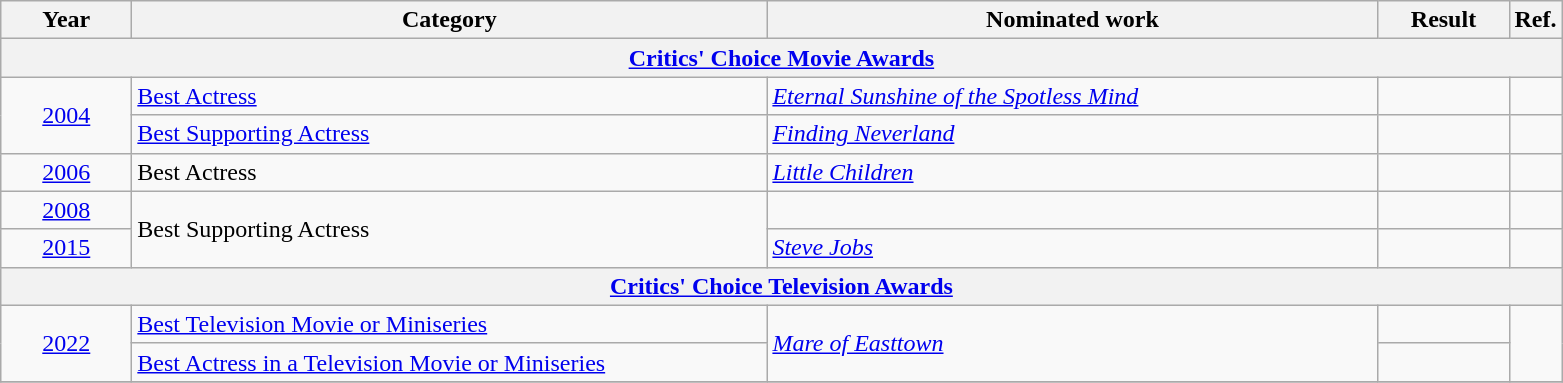<table class=wikitable>
<tr>
<th scope="col" style="width:5em;">Year</th>
<th scope="col" style="width:26em;">Category</th>
<th scope="col" style="width:25em;">Nominated work</th>
<th scope="col" style="width:5em;">Result</th>
<th>Ref.</th>
</tr>
<tr>
<th colspan=5><a href='#'>Critics' Choice Movie Awards</a></th>
</tr>
<tr>
<td rowspan=2 style="text-align:center;"><a href='#'>2004</a></td>
<td><a href='#'>Best Actress</a></td>
<td><em><a href='#'>Eternal Sunshine of the Spotless Mind</a></em></td>
<td></td>
<td style="text-align:center;"></td>
</tr>
<tr>
<td><a href='#'>Best Supporting Actress</a></td>
<td><em><a href='#'>Finding Neverland</a></em></td>
<td></td>
<td style="text-align:center;"></td>
</tr>
<tr>
<td style="text-align:center;"><a href='#'>2006</a></td>
<td>Best Actress</td>
<td><em><a href='#'>Little Children</a></em></td>
<td></td>
<td style="text-align:center;"></td>
</tr>
<tr>
<td style="text-align:center;"><a href='#'>2008</a></td>
<td rowspan=2>Best Supporting Actress</td>
<td><em></em></td>
<td></td>
<td style="text-align:center;"></td>
</tr>
<tr>
<td style="text-align:center;"><a href='#'>2015</a></td>
<td><em><a href='#'>Steve Jobs</a></em></td>
<td></td>
<td style="text-align:center;"></td>
</tr>
<tr>
<th colspan=5><a href='#'>Critics' Choice Television Awards</a></th>
</tr>
<tr>
<td rowspan=2 style="text-align:center;"><a href='#'>2022</a></td>
<td><a href='#'>Best Television Movie or Miniseries</a></td>
<td rowspan=2><em><a href='#'>Mare of Easttown</a></em></td>
<td></td>
<td rowspan=2, style="text-align:center;"></td>
</tr>
<tr>
<td><a href='#'>Best Actress in a Television Movie or Miniseries</a></td>
<td></td>
</tr>
<tr>
</tr>
</table>
